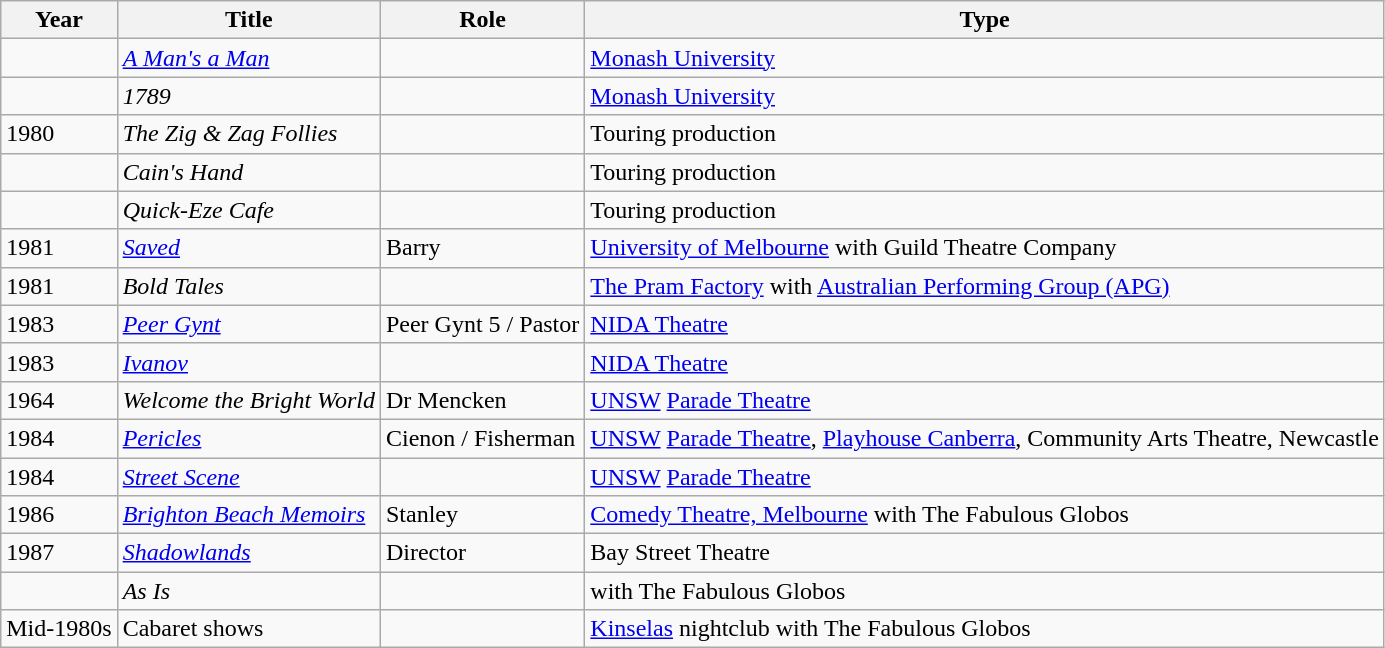<table class="wikitable">
<tr>
<th>Year</th>
<th>Title</th>
<th>Role</th>
<th>Type</th>
</tr>
<tr>
<td></td>
<td><em><a href='#'>A Man's a Man</a></em></td>
<td></td>
<td><a href='#'>Monash University</a></td>
</tr>
<tr>
<td></td>
<td><em>1789</em></td>
<td></td>
<td><a href='#'>Monash University</a></td>
</tr>
<tr>
<td>1980</td>
<td><em>The Zig & Zag Follies</em></td>
<td></td>
<td>Touring production</td>
</tr>
<tr>
<td></td>
<td><em>Cain's Hand</em></td>
<td></td>
<td>Touring production</td>
</tr>
<tr>
<td></td>
<td><em>Quick-Eze Cafe</em></td>
<td></td>
<td>Touring production</td>
</tr>
<tr>
<td>1981</td>
<td><em><a href='#'>Saved</a></em></td>
<td>Barry</td>
<td><a href='#'>University of Melbourne</a> with Guild Theatre Company</td>
</tr>
<tr>
<td>1981</td>
<td><em>Bold Tales</em></td>
<td></td>
<td><a href='#'>The Pram Factory</a> with <a href='#'>Australian Performing Group (APG)</a></td>
</tr>
<tr>
<td>1983</td>
<td><em><a href='#'>Peer Gynt</a></em></td>
<td>Peer Gynt 5 / Pastor</td>
<td><a href='#'>NIDA Theatre</a></td>
</tr>
<tr>
<td>1983</td>
<td><em><a href='#'>Ivanov</a></em></td>
<td></td>
<td><a href='#'>NIDA Theatre</a></td>
</tr>
<tr>
<td>1964</td>
<td><em>Welcome the Bright World</em></td>
<td>Dr Mencken</td>
<td><a href='#'>UNSW</a> <a href='#'>Parade Theatre</a></td>
</tr>
<tr>
<td>1984</td>
<td><em><a href='#'>Pericles</a></em></td>
<td>Cienon / Fisherman</td>
<td><a href='#'>UNSW</a> <a href='#'>Parade Theatre</a>, <a href='#'>Playhouse Canberra</a>, Community Arts Theatre, Newcastle</td>
</tr>
<tr>
<td>1984</td>
<td><em><a href='#'>Street Scene</a></em></td>
<td></td>
<td><a href='#'>UNSW</a> <a href='#'>Parade Theatre</a></td>
</tr>
<tr>
<td>1986</td>
<td><em><a href='#'>Brighton Beach Memoirs</a></em></td>
<td>Stanley</td>
<td><a href='#'>Comedy Theatre, Melbourne</a> with The Fabulous Globos</td>
</tr>
<tr>
<td>1987</td>
<td><em><a href='#'>Shadowlands</a></em></td>
<td>Director</td>
<td>Bay Street Theatre</td>
</tr>
<tr>
<td></td>
<td><em>As Is</em></td>
<td></td>
<td>with The Fabulous Globos</td>
</tr>
<tr>
<td>Mid-1980s</td>
<td>Cabaret shows</td>
<td></td>
<td><a href='#'>Kinselas</a> nightclub with The Fabulous Globos</td>
</tr>
</table>
